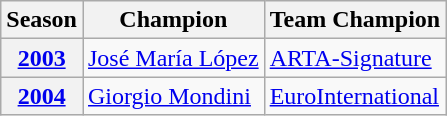<table class="wikitable">
<tr>
<th>Season</th>
<th>Champion</th>
<th>Team Champion</th>
</tr>
<tr>
<th><a href='#'>2003</a></th>
<td> <a href='#'>José María López</a></td>
<td> <a href='#'>ARTA-Signature</a></td>
</tr>
<tr>
<th><a href='#'>2004</a></th>
<td> <a href='#'>Giorgio Mondini</a></td>
<td> <a href='#'>EuroInternational</a></td>
</tr>
</table>
